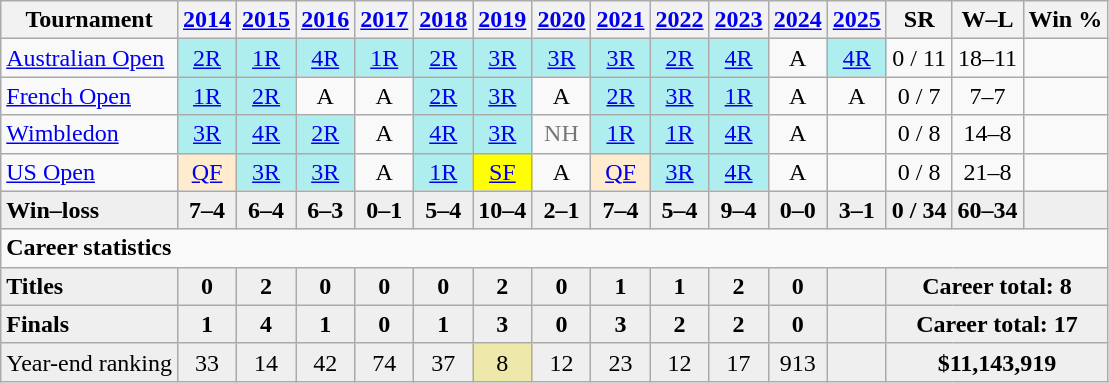<table class=wikitable style=text-align:center>
<tr>
<th>Tournament</th>
<th><a href='#'>2014</a></th>
<th><a href='#'>2015</a></th>
<th><a href='#'>2016</a></th>
<th><a href='#'>2017</a></th>
<th><a href='#'>2018</a></th>
<th><a href='#'>2019</a></th>
<th><a href='#'>2020</a></th>
<th><a href='#'>2021</a></th>
<th><a href='#'>2022</a></th>
<th><a href='#'>2023</a></th>
<th><a href='#'>2024</a></th>
<th><a href='#'>2025</a></th>
<th>SR</th>
<th>W–L</th>
<th>Win %</th>
</tr>
<tr>
<td align=left><a href='#'>Australian Open</a></td>
<td style=background:#afeeee><a href='#'>2R</a></td>
<td style=background:#afeeee><a href='#'>1R</a></td>
<td style=background:#afeeee><a href='#'>4R</a></td>
<td style=background:#afeeee><a href='#'>1R</a></td>
<td style=background:#afeeee><a href='#'>2R</a></td>
<td style=background:#afeeee><a href='#'>3R</a></td>
<td style=background:#afeeee><a href='#'>3R</a></td>
<td style=background:#afeeee><a href='#'>3R</a></td>
<td style=background:#afeeee><a href='#'>2R</a></td>
<td style=background:#afeeee><a href='#'>4R</a></td>
<td>A</td>
<td style=background:#afeeee><a href='#'>4R</a></td>
<td>0 / 11</td>
<td>18–11</td>
<td></td>
</tr>
<tr>
<td align=left><a href='#'>French Open</a></td>
<td style=background:#afeeee><a href='#'>1R</a></td>
<td style=background:#afeeee><a href='#'>2R</a></td>
<td>A</td>
<td>A</td>
<td style=background:#afeeee><a href='#'>2R</a></td>
<td style=background:#afeeee><a href='#'>3R</a></td>
<td>A</td>
<td style=background:#afeeee><a href='#'>2R</a></td>
<td style=background:#afeeee><a href='#'>3R</a></td>
<td bgcolor=afeeee><a href='#'>1R</a></td>
<td>A</td>
<td>A</td>
<td>0 / 7</td>
<td>7–7</td>
<td></td>
</tr>
<tr>
<td align=left><a href='#'>Wimbledon</a></td>
<td style=background:#afeeee><a href='#'>3R</a></td>
<td style=background:#afeeee><a href='#'>4R</a></td>
<td style=background:#afeeee><a href='#'>2R</a></td>
<td>A</td>
<td style=background:#afeeee><a href='#'>4R</a></td>
<td style=background:#afeeee><a href='#'>3R</a></td>
<td style=color:#767676>NH</td>
<td style=background:#afeeee><a href='#'>1R</a></td>
<td style=background:#afeeee><a href='#'>1R</a></td>
<td style=background:#afeeee><a href='#'>4R</a></td>
<td>A</td>
<td></td>
<td>0 / 8</td>
<td>14–8</td>
<td></td>
</tr>
<tr>
<td align=left><a href='#'>US Open</a></td>
<td style=background:#ffebcd><a href='#'>QF</a></td>
<td style=background:#afeeee><a href='#'>3R</a></td>
<td style=background:#afeeee><a href='#'>3R</a></td>
<td>A</td>
<td style=background:#afeeee><a href='#'>1R</a></td>
<td style=background:yellow><a href='#'>SF</a></td>
<td>A</td>
<td style=background:#ffebcd><a href='#'>QF</a></td>
<td style=background:#afeeee><a href='#'>3R</a></td>
<td style=background:#afeeee><a href='#'>4R</a></td>
<td>A</td>
<td></td>
<td>0 / 8</td>
<td>21–8</td>
<td></td>
</tr>
<tr style=font-weight:bold;background:#efefef>
<td style=text-align:left>Win–loss</td>
<td>7–4</td>
<td>6–4</td>
<td>6–3</td>
<td>0–1</td>
<td>5–4</td>
<td>10–4</td>
<td>2–1</td>
<td>7–4</td>
<td>5–4</td>
<td>9–4</td>
<td>0–0</td>
<td>3–1</td>
<td>0 / 34</td>
<td>60–34</td>
<td></td>
</tr>
<tr>
<td colspan="16" align="left"><strong>Career statistics</strong></td>
</tr>
<tr style=font-weight:bold;background:#efefef>
<td style=text-align:left>Titles</td>
<td>0</td>
<td>2</td>
<td>0</td>
<td>0</td>
<td>0</td>
<td>2</td>
<td>0</td>
<td>1</td>
<td>1</td>
<td>2</td>
<td>0</td>
<td></td>
<td colspan=3>Career total: 8</td>
</tr>
<tr style=font-weight:bold;background:#efefef>
<td style=text-align:left>Finals</td>
<td>1</td>
<td>4</td>
<td>1</td>
<td>0</td>
<td>1</td>
<td>3</td>
<td>0</td>
<td>3</td>
<td>2</td>
<td>2</td>
<td>0</td>
<td></td>
<td colspan=3>Career total: 17</td>
</tr>
<tr bgcolor=efefef>
<td align=left>Year-end ranking</td>
<td>33</td>
<td>14</td>
<td>42</td>
<td>74</td>
<td>37</td>
<td bgcolor=EEE8AA>8</td>
<td>12</td>
<td>23</td>
<td>12</td>
<td>17</td>
<td>913</td>
<td></td>
<td colspan=3><strong>$11,143,919</strong></td>
</tr>
</table>
